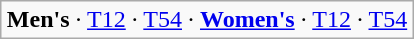<table class="wikitable" style="margin:1em auto;">
<tr>
<td><strong>Men's</strong> · <a href='#'>T12</a> · <a href='#'>T54</a> ·  <strong><a href='#'>Women's</a></strong> · <a href='#'>T12</a> · <a href='#'>T54</a></td>
</tr>
</table>
